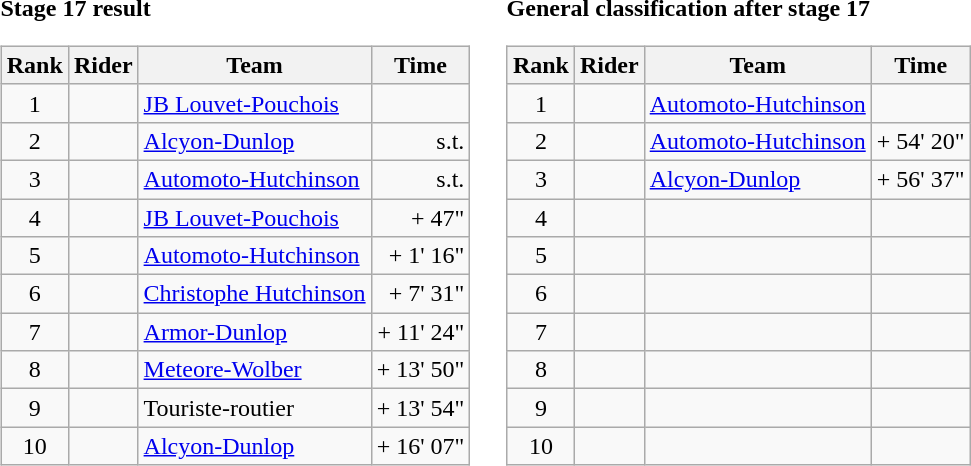<table>
<tr>
<td><strong>Stage 17 result</strong><br><table class="wikitable">
<tr>
<th scope="col">Rank</th>
<th scope="col">Rider</th>
<th scope="col">Team</th>
<th scope="col">Time</th>
</tr>
<tr>
<td style="text-align:center;">1</td>
<td></td>
<td><a href='#'>JB Louvet-Pouchois</a></td>
<td style="text-align:right;"></td>
</tr>
<tr>
<td style="text-align:center;">2</td>
<td></td>
<td><a href='#'>Alcyon-Dunlop</a></td>
<td style="text-align:right;">s.t.</td>
</tr>
<tr>
<td style="text-align:center;">3</td>
<td></td>
<td><a href='#'>Automoto-Hutchinson</a></td>
<td style="text-align:right;">s.t.</td>
</tr>
<tr>
<td style="text-align:center;">4</td>
<td></td>
<td><a href='#'>JB Louvet-Pouchois</a></td>
<td style="text-align:right;">+ 47"</td>
</tr>
<tr>
<td style="text-align:center;">5</td>
<td></td>
<td><a href='#'>Automoto-Hutchinson</a></td>
<td style="text-align:right;">+ 1' 16"</td>
</tr>
<tr>
<td style="text-align:center;">6</td>
<td></td>
<td><a href='#'>Christophe Hutchinson</a></td>
<td style="text-align:right;">+ 7' 31"</td>
</tr>
<tr>
<td style="text-align:center;">7</td>
<td></td>
<td><a href='#'>Armor-Dunlop</a></td>
<td style="text-align:right;">+ 11' 24"</td>
</tr>
<tr>
<td style="text-align:center;">8</td>
<td></td>
<td><a href='#'>Meteore-Wolber</a></td>
<td style="text-align:right;">+ 13' 50"</td>
</tr>
<tr>
<td style="text-align:center;">9</td>
<td></td>
<td>Touriste-routier</td>
<td style="text-align:right;">+ 13' 54"</td>
</tr>
<tr>
<td style="text-align:center;">10</td>
<td></td>
<td><a href='#'>Alcyon-Dunlop</a></td>
<td style="text-align:right;">+ 16' 07"</td>
</tr>
</table>
</td>
<td></td>
<td><strong>General classification after stage 17</strong><br><table class="wikitable">
<tr>
<th scope="col">Rank</th>
<th scope="col">Rider</th>
<th scope="col">Team</th>
<th scope="col">Time</th>
</tr>
<tr>
<td style="text-align:center;">1</td>
<td></td>
<td><a href='#'>Automoto-Hutchinson</a></td>
<td style="text-align:right;"></td>
</tr>
<tr>
<td style="text-align:center;">2</td>
<td></td>
<td><a href='#'>Automoto-Hutchinson</a></td>
<td style="text-align:right;">+ 54' 20"</td>
</tr>
<tr>
<td style="text-align:center;">3</td>
<td></td>
<td><a href='#'>Alcyon-Dunlop</a></td>
<td style="text-align:right;">+ 56' 37"</td>
</tr>
<tr>
<td style="text-align:center;">4</td>
<td></td>
<td></td>
<td></td>
</tr>
<tr>
<td style="text-align:center;">5</td>
<td></td>
<td></td>
<td></td>
</tr>
<tr>
<td style="text-align:center;">6</td>
<td></td>
<td></td>
<td></td>
</tr>
<tr>
<td style="text-align:center;">7</td>
<td></td>
<td></td>
<td></td>
</tr>
<tr>
<td style="text-align:center;">8</td>
<td></td>
<td></td>
<td></td>
</tr>
<tr>
<td style="text-align:center;">9</td>
<td></td>
<td></td>
<td></td>
</tr>
<tr>
<td style="text-align:center;">10</td>
<td></td>
<td></td>
<td></td>
</tr>
</table>
</td>
</tr>
</table>
